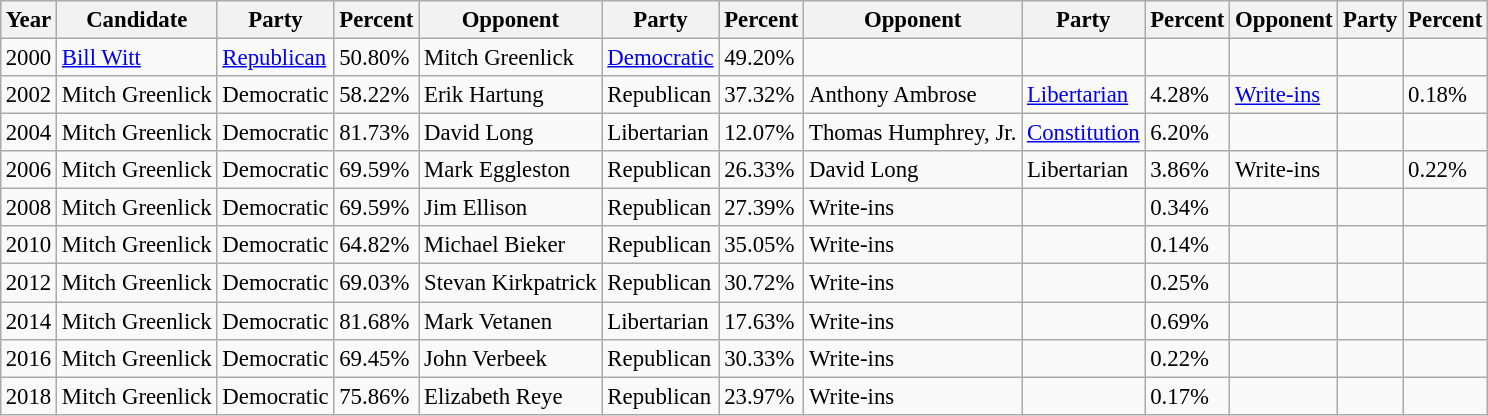<table class="wikitable" style="margin:0.5em auto; font-size:95%;">
<tr>
<th>Year</th>
<th>Candidate</th>
<th>Party</th>
<th>Percent</th>
<th>Opponent</th>
<th>Party</th>
<th>Percent</th>
<th>Opponent</th>
<th>Party</th>
<th>Percent</th>
<th>Opponent</th>
<th>Party</th>
<th>Percent</th>
</tr>
<tr>
<td>2000</td>
<td><a href='#'>Bill Witt</a></td>
<td><a href='#'>Republican</a></td>
<td>50.80%</td>
<td>Mitch Greenlick</td>
<td><a href='#'>Democratic</a></td>
<td>49.20%</td>
<td></td>
<td></td>
<td></td>
<td></td>
<td></td>
</tr>
<tr>
<td>2002</td>
<td>Mitch Greenlick</td>
<td>Democratic</td>
<td>58.22%</td>
<td>Erik Hartung</td>
<td>Republican</td>
<td>37.32%</td>
<td>Anthony Ambrose</td>
<td><a href='#'>Libertarian</a></td>
<td>4.28%</td>
<td><a href='#'>Write-ins</a></td>
<td></td>
<td>0.18%</td>
</tr>
<tr>
<td>2004</td>
<td>Mitch Greenlick</td>
<td>Democratic</td>
<td>81.73%</td>
<td>David Long</td>
<td>Libertarian</td>
<td>12.07%</td>
<td>Thomas Humphrey, Jr.</td>
<td><a href='#'>Constitution</a></td>
<td>6.20%</td>
<td></td>
<td></td>
<td></td>
</tr>
<tr>
<td>2006</td>
<td>Mitch Greenlick</td>
<td>Democratic</td>
<td>69.59%</td>
<td>Mark Eggleston</td>
<td>Republican</td>
<td>26.33%</td>
<td>David Long</td>
<td>Libertarian</td>
<td>3.86%</td>
<td>Write-ins</td>
<td></td>
<td>0.22%</td>
</tr>
<tr>
<td>2008</td>
<td>Mitch Greenlick</td>
<td>Democratic</td>
<td>69.59%</td>
<td>Jim Ellison</td>
<td>Republican</td>
<td>27.39%</td>
<td>Write-ins</td>
<td></td>
<td>0.34%</td>
<td></td>
<td></td>
<td></td>
</tr>
<tr>
<td>2010</td>
<td>Mitch Greenlick</td>
<td>Democratic</td>
<td>64.82%</td>
<td>Michael Bieker</td>
<td>Republican</td>
<td>35.05%</td>
<td>Write-ins</td>
<td></td>
<td>0.14%</td>
<td></td>
<td></td>
<td></td>
</tr>
<tr>
<td>2012</td>
<td>Mitch Greenlick</td>
<td>Democratic</td>
<td>69.03%</td>
<td>Stevan Kirkpatrick</td>
<td>Republican</td>
<td>30.72%</td>
<td>Write-ins</td>
<td></td>
<td>0.25%</td>
<td></td>
<td></td>
<td></td>
</tr>
<tr>
<td>2014</td>
<td>Mitch Greenlick</td>
<td>Democratic</td>
<td>81.68%</td>
<td>Mark Vetanen</td>
<td>Libertarian</td>
<td>17.63%</td>
<td>Write-ins</td>
<td></td>
<td>0.69%</td>
<td></td>
<td></td>
<td></td>
</tr>
<tr>
<td>2016</td>
<td>Mitch Greenlick</td>
<td>Democratic</td>
<td>69.45%</td>
<td>John Verbeek</td>
<td>Republican</td>
<td>30.33%</td>
<td>Write-ins</td>
<td></td>
<td>0.22%</td>
<td></td>
<td></td>
<td></td>
</tr>
<tr>
<td>2018</td>
<td>Mitch Greenlick</td>
<td>Democratic</td>
<td>75.86%</td>
<td>Elizabeth Reye</td>
<td>Republican</td>
<td>23.97%</td>
<td>Write-ins</td>
<td></td>
<td>0.17%</td>
<td></td>
<td></td>
<td></td>
</tr>
</table>
